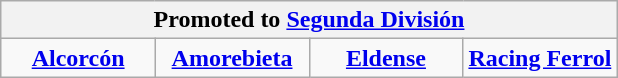<table class="wikitable" style="text-align: center; margin: 0 auto;">
<tr>
<th colspan="4">Promoted to <a href='#'>Segunda División</a></th>
</tr>
<tr>
<td width=25%><strong><a href='#'>Alcorcón</a></strong><br></td>
<td width=25%><strong><a href='#'>Amorebieta</a></strong><br></td>
<td width=25%><strong><a href='#'>Eldense</a></strong><br></td>
<td width=25%><strong><a href='#'>Racing Ferrol</a></strong><br></td>
</tr>
</table>
